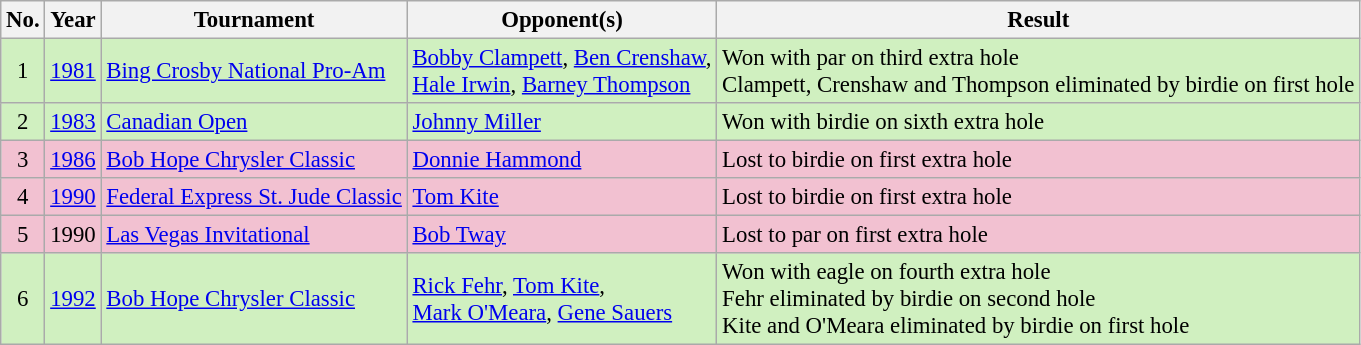<table class="wikitable" style="font-size:95%;">
<tr>
<th>No.</th>
<th>Year</th>
<th>Tournament</th>
<th>Opponent(s)</th>
<th>Result</th>
</tr>
<tr style="background:#D0F0C0;">
<td align=center>1</td>
<td><a href='#'>1981</a></td>
<td><a href='#'>Bing Crosby National Pro-Am</a></td>
<td> <a href='#'>Bobby Clampett</a>,  <a href='#'>Ben Crenshaw</a>,<br> <a href='#'>Hale Irwin</a>,  <a href='#'>Barney Thompson</a></td>
<td>Won with par on third extra hole<br>Clampett, Crenshaw and Thompson eliminated by birdie on first hole</td>
</tr>
<tr style="background:#D0F0C0;">
<td align=center>2</td>
<td><a href='#'>1983</a></td>
<td><a href='#'>Canadian Open</a></td>
<td> <a href='#'>Johnny Miller</a></td>
<td>Won with birdie on sixth extra hole</td>
</tr>
<tr style="background:#F2C1D1;">
<td align=center>3</td>
<td><a href='#'>1986</a></td>
<td><a href='#'>Bob Hope Chrysler Classic</a></td>
<td> <a href='#'>Donnie Hammond</a></td>
<td>Lost to birdie on first extra hole</td>
</tr>
<tr style="background:#F2C1D1;">
<td align=center>4</td>
<td><a href='#'>1990</a></td>
<td><a href='#'>Federal Express St. Jude Classic</a></td>
<td> <a href='#'>Tom Kite</a></td>
<td>Lost to birdie on first extra hole</td>
</tr>
<tr style="background:#F2C1D1;">
<td align=center>5</td>
<td>1990</td>
<td><a href='#'>Las Vegas Invitational</a></td>
<td> <a href='#'>Bob Tway</a></td>
<td>Lost to par on first extra hole</td>
</tr>
<tr style="background:#D0F0C0;">
<td align=center>6</td>
<td><a href='#'>1992</a></td>
<td><a href='#'>Bob Hope Chrysler Classic</a></td>
<td> <a href='#'>Rick Fehr</a>,  <a href='#'>Tom Kite</a>,<br> <a href='#'>Mark O'Meara</a>,  <a href='#'>Gene Sauers</a></td>
<td>Won with eagle on fourth extra hole<br>Fehr eliminated by birdie on second hole<br>Kite and O'Meara eliminated by birdie on first hole</td>
</tr>
</table>
